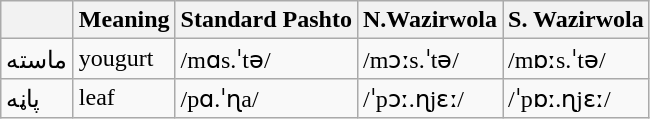<table class="wikitable">
<tr>
<th></th>
<th>Meaning</th>
<th>Standard Pashto</th>
<th>N.Wazirwola</th>
<th>S. Wazirwola</th>
</tr>
<tr>
<td>ماسته</td>
<td>yougurt</td>
<td>/mɑs.ˈtə/</td>
<td>/mɔːs.ˈtə/</td>
<td>/mɒːs.ˈtə/</td>
</tr>
<tr>
<td>پاڼه</td>
<td>leaf</td>
<td>/pɑ.ˈɳa/</td>
<td>/ˈpɔː.ɳjɛː/</td>
<td>/ˈpɒː.ɳjɛː/</td>
</tr>
</table>
